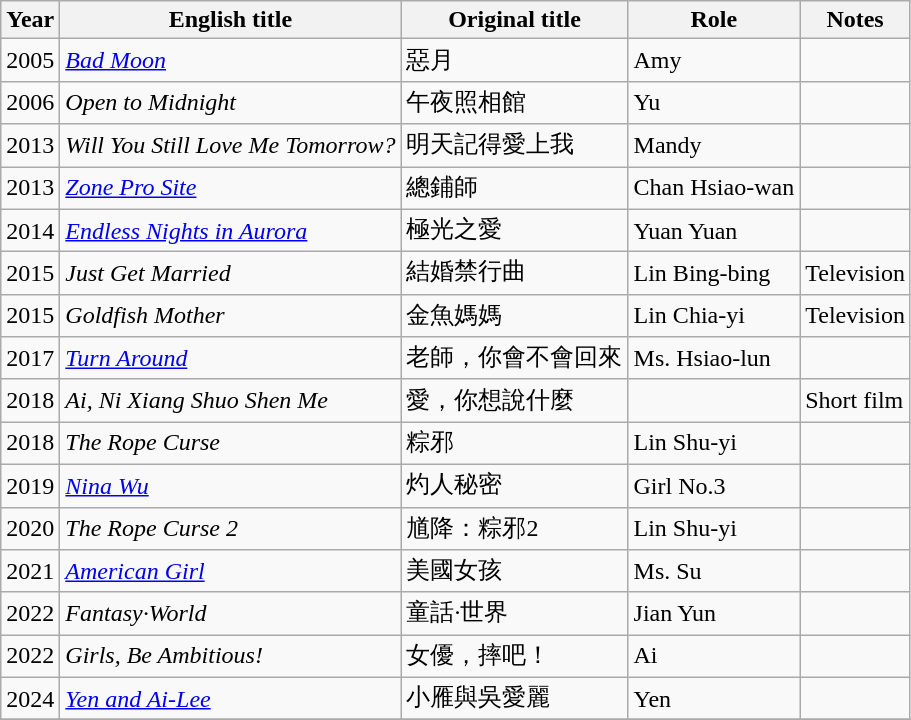<table class="wikitable sortable">
<tr>
<th>Year</th>
<th>English title</th>
<th>Original title</th>
<th>Role</th>
<th class="unsortable">Notes</th>
</tr>
<tr>
<td>2005</td>
<td><em><a href='#'>Bad Moon</a></em></td>
<td>惡月</td>
<td>Amy</td>
<td></td>
</tr>
<tr>
<td>2006</td>
<td><em>Open to Midnight</em></td>
<td>午夜照相館</td>
<td>Yu</td>
<td></td>
</tr>
<tr>
<td>2013</td>
<td><em>Will You Still Love Me Tomorrow?</em></td>
<td>明天記得愛上我</td>
<td>Mandy</td>
<td></td>
</tr>
<tr>
<td>2013</td>
<td><em><a href='#'>Zone Pro Site</a></em></td>
<td>總鋪師</td>
<td>Chan Hsiao-wan</td>
<td></td>
</tr>
<tr>
<td>2014</td>
<td><em><a href='#'>Endless Nights in Aurora</a></em></td>
<td>極光之愛</td>
<td>Yuan Yuan</td>
<td></td>
</tr>
<tr>
<td>2015</td>
<td><em>Just Get Married</em></td>
<td>結婚禁行曲</td>
<td>Lin Bing-bing</td>
<td>Television</td>
</tr>
<tr>
<td>2015</td>
<td><em>Goldfish Mother</em></td>
<td>金魚媽媽</td>
<td>Lin Chia-yi</td>
<td>Television</td>
</tr>
<tr>
<td>2017</td>
<td><em><a href='#'>Turn Around</a></em></td>
<td>老師，你會不會回來</td>
<td>Ms. Hsiao-lun</td>
<td></td>
</tr>
<tr>
<td>2018</td>
<td><em>Ai, Ni Xiang Shuo Shen Me</em></td>
<td>愛，你想說什麼</td>
<td></td>
<td>Short film</td>
</tr>
<tr>
<td>2018</td>
<td><em>The Rope Curse</em></td>
<td>粽邪</td>
<td>Lin Shu-yi</td>
<td></td>
</tr>
<tr>
<td>2019</td>
<td><em><a href='#'>Nina Wu</a></em></td>
<td>灼人秘密</td>
<td>Girl No.3</td>
<td></td>
</tr>
<tr>
<td>2020</td>
<td><em>The Rope Curse 2</em></td>
<td>馗降：粽邪2</td>
<td>Lin Shu-yi</td>
<td></td>
</tr>
<tr>
<td>2021</td>
<td><em><a href='#'>American Girl</a></em></td>
<td>美國女孩</td>
<td>Ms. Su</td>
<td></td>
</tr>
<tr>
<td>2022</td>
<td><em>Fantasy·World</em></td>
<td>童話·世界</td>
<td>Jian Yun</td>
<td></td>
</tr>
<tr>
<td>2022</td>
<td><em>Girls, Be Ambitious!</em></td>
<td>女優，摔吧！</td>
<td>Ai</td>
<td></td>
</tr>
<tr>
<td>2024</td>
<td><em><a href='#'>Yen and Ai-Lee</a></em></td>
<td>小雁與吳愛麗</td>
<td>Yen</td>
<td></td>
</tr>
<tr>
</tr>
</table>
